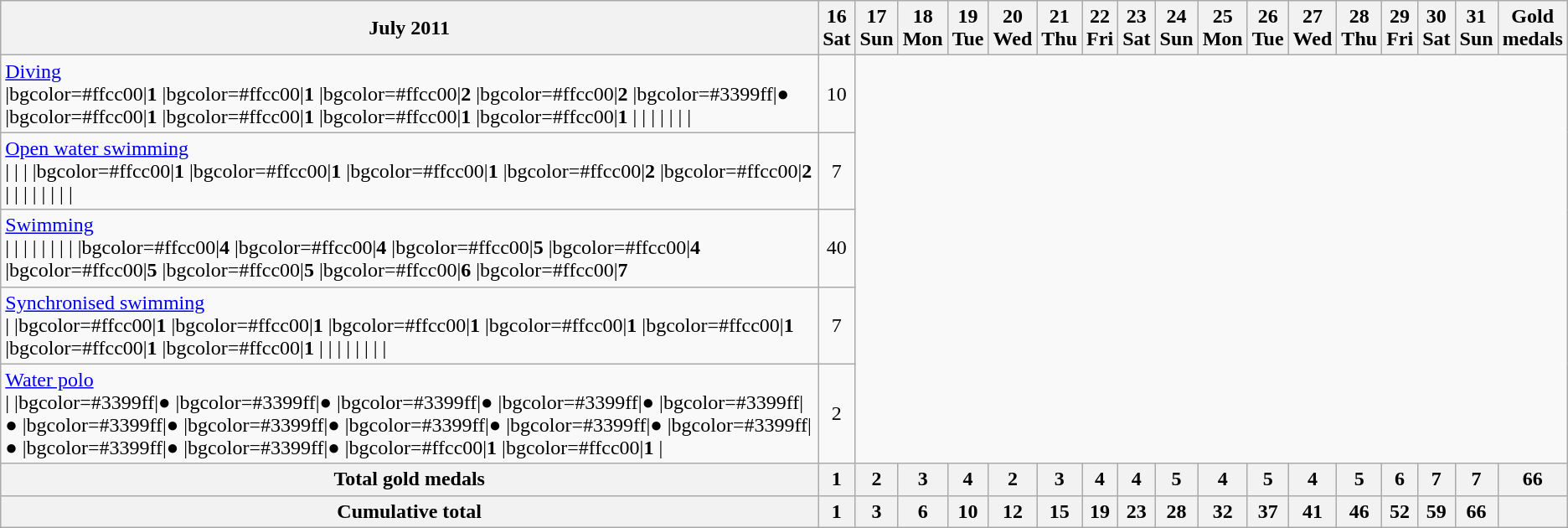<table class="wikitable">
<tr>
<th>July 2011</th>
<th>16<br>Sat</th>
<th>17<br>Sun</th>
<th>18<br>Mon</th>
<th>19<br>Tue</th>
<th>20<br>Wed</th>
<th>21<br>Thu</th>
<th>22<br>Fri</th>
<th>23<br>Sat</th>
<th>24<br>Sun</th>
<th>25<br>Mon</th>
<th>26<br>Tue</th>
<th>27<br>Wed</th>
<th>28<br>Thu</th>
<th>29<br>Fri</th>
<th>30<br>Sat</th>
<th>31<br>Sun</th>
<th>Gold<br>medals</th>
</tr>
<tr align="center">
<td align="left"> <a href='#'>Diving</a><br>|bgcolor=#ffcc00|<strong>1</strong>
|bgcolor=#ffcc00|<strong>1</strong>
|bgcolor=#ffcc00|<strong>2</strong>
|bgcolor=#ffcc00|<strong>2</strong>
|bgcolor=#3399ff|●
|bgcolor=#ffcc00|<strong>1</strong>
|bgcolor=#ffcc00|<strong>1</strong>
|bgcolor=#ffcc00|<strong>1</strong>
|bgcolor=#ffcc00|<strong>1</strong>
|
|
|
|
|
|
|</td>
<td>10</td>
</tr>
<tr align="center">
<td align="left"> <a href='#'>Open water swimming</a><br>|
|
|
|bgcolor=#ffcc00|<strong>1</strong>
|bgcolor=#ffcc00|<strong>1</strong>
|bgcolor=#ffcc00|<strong>1</strong>
|bgcolor=#ffcc00|<strong>2</strong>
|bgcolor=#ffcc00|<strong>2</strong>
|
|
|
|
|
|
|
|</td>
<td>7</td>
</tr>
<tr align="center">
<td align="left"> <a href='#'>Swimming</a><br>|
|
|
|
|
|
|
|
|bgcolor=#ffcc00|<strong>4</strong>
|bgcolor=#ffcc00|<strong>4</strong>
|bgcolor=#ffcc00|<strong>5</strong>
|bgcolor=#ffcc00|<strong>4</strong>
|bgcolor=#ffcc00|<strong>5</strong>
|bgcolor=#ffcc00|<strong>5</strong>
|bgcolor=#ffcc00|<strong>6</strong>
|bgcolor=#ffcc00|<strong>7</strong></td>
<td>40</td>
</tr>
<tr align="center">
<td align="left"> <a href='#'>Synchronised swimming</a><br>|
|bgcolor=#ffcc00|<strong>1</strong>
|bgcolor=#ffcc00|<strong>1</strong>
|bgcolor=#ffcc00|<strong>1</strong>
|bgcolor=#ffcc00|<strong>1</strong>
|bgcolor=#ffcc00|<strong>1</strong>
|bgcolor=#ffcc00|<strong>1</strong>
|bgcolor=#ffcc00|<strong>1</strong>
|
|
|
|
|
|
|
|</td>
<td>7</td>
</tr>
<tr align="center">
<td align="left"> <a href='#'>Water polo</a><br>|
|bgcolor=#3399ff|●
|bgcolor=#3399ff|●
|bgcolor=#3399ff|●
|bgcolor=#3399ff|●
|bgcolor=#3399ff|●
|bgcolor=#3399ff|●
|bgcolor=#3399ff|●
|bgcolor=#3399ff|●
|bgcolor=#3399ff|●
|bgcolor=#3399ff|●
|bgcolor=#3399ff|●
|bgcolor=#3399ff|●
|bgcolor=#ffcc00|<strong>1</strong>
|bgcolor=#ffcc00|<strong>1</strong>
|</td>
<td>2</td>
</tr>
<tr>
<th>Total gold medals</th>
<th>1</th>
<th>2</th>
<th>3</th>
<th>4</th>
<th>2</th>
<th>3</th>
<th>4</th>
<th>4</th>
<th>5</th>
<th>4</th>
<th>5</th>
<th>4</th>
<th>5</th>
<th>6</th>
<th>7</th>
<th>7</th>
<th>66</th>
</tr>
<tr>
<th>Cumulative total</th>
<th>1</th>
<th>3</th>
<th>6</th>
<th>10</th>
<th>12</th>
<th>15</th>
<th>19</th>
<th>23</th>
<th>28</th>
<th>32</th>
<th>37</th>
<th>41</th>
<th>46</th>
<th>52</th>
<th>59</th>
<th>66</th>
<th></th>
</tr>
</table>
